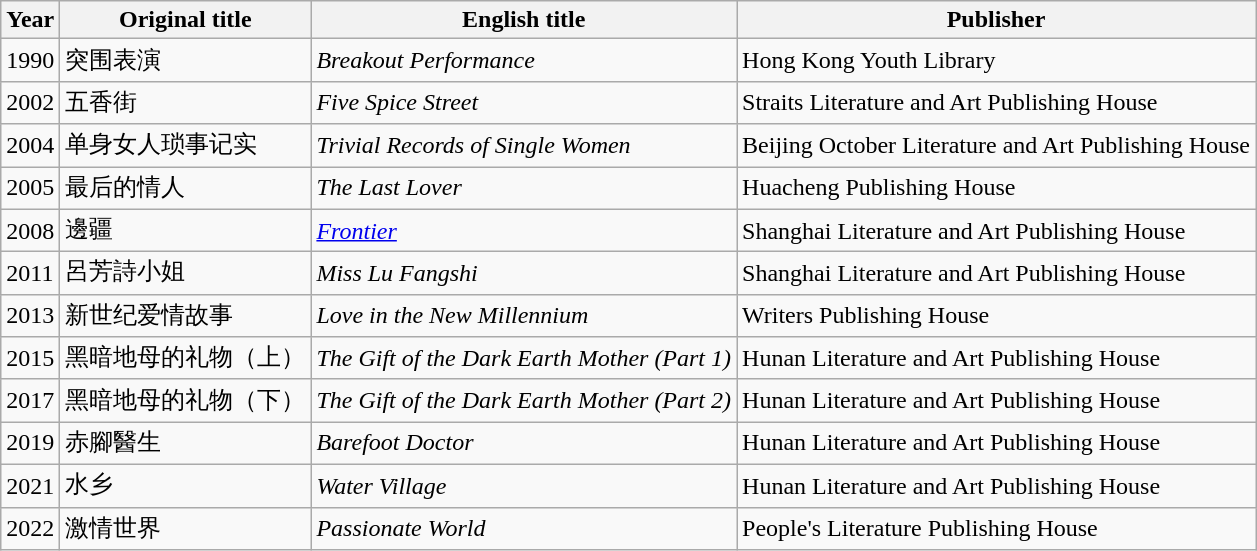<table class="wikitable">
<tr>
<th>Year</th>
<th>Original title</th>
<th>English title</th>
<th>Publisher</th>
</tr>
<tr>
<td>1990</td>
<td>突围表演</td>
<td><em>Breakout Performance</em></td>
<td>Hong Kong Youth Library</td>
</tr>
<tr>
<td>2002</td>
<td>五香街</td>
<td><em>Five Spice Street</em></td>
<td>Straits Literature and Art Publishing House</td>
</tr>
<tr>
<td>2004</td>
<td>单身女人琐事记实</td>
<td><em>Trivial Records of Single Women</em></td>
<td>Beijing October Literature and Art Publishing House</td>
</tr>
<tr>
<td>2005</td>
<td>最后的情人</td>
<td><em>The Last Lover</em></td>
<td>Huacheng Publishing House</td>
</tr>
<tr>
<td>2008</td>
<td>邊疆</td>
<td><a href='#'><em>Frontier</em></a></td>
<td>Shanghai Literature and Art Publishing House</td>
</tr>
<tr>
<td>2011</td>
<td>呂芳詩小姐</td>
<td><em>Miss Lu Fangshi</em></td>
<td>Shanghai Literature and Art Publishing House</td>
</tr>
<tr>
<td>2013</td>
<td>新世纪爱情故事</td>
<td><em>Love in the New Millennium</em></td>
<td>Writers Publishing House</td>
</tr>
<tr>
<td>2015</td>
<td>黑暗地母的礼物（上）</td>
<td><em>The Gift of the Dark Earth Mother (Part 1)</em></td>
<td>Hunan Literature and Art Publishing House</td>
</tr>
<tr>
<td>2017</td>
<td>黑暗地母的礼物（下）</td>
<td><em>The Gift of the Dark Earth Mother (Part 2)</em></td>
<td>Hunan Literature and Art Publishing House</td>
</tr>
<tr>
<td>2019</td>
<td>赤腳醫生</td>
<td><em>Barefoot Doctor</em></td>
<td>Hunan Literature and Art Publishing House</td>
</tr>
<tr>
<td>2021</td>
<td>水乡</td>
<td><em>Water Village</em></td>
<td>Hunan Literature and Art Publishing House</td>
</tr>
<tr>
<td>2022</td>
<td>激情世界</td>
<td><em>Passionate World</em></td>
<td>People's Literature Publishing House</td>
</tr>
</table>
